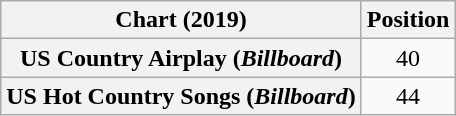<table class="wikitable sortable plainrowheaders" style="text-align:center">
<tr>
<th>Chart (2019)</th>
<th>Position</th>
</tr>
<tr>
<th scope="row">US Country Airplay (<em>Billboard</em>)</th>
<td>40</td>
</tr>
<tr>
<th scope="row">US Hot Country Songs (<em>Billboard</em>)</th>
<td>44</td>
</tr>
</table>
